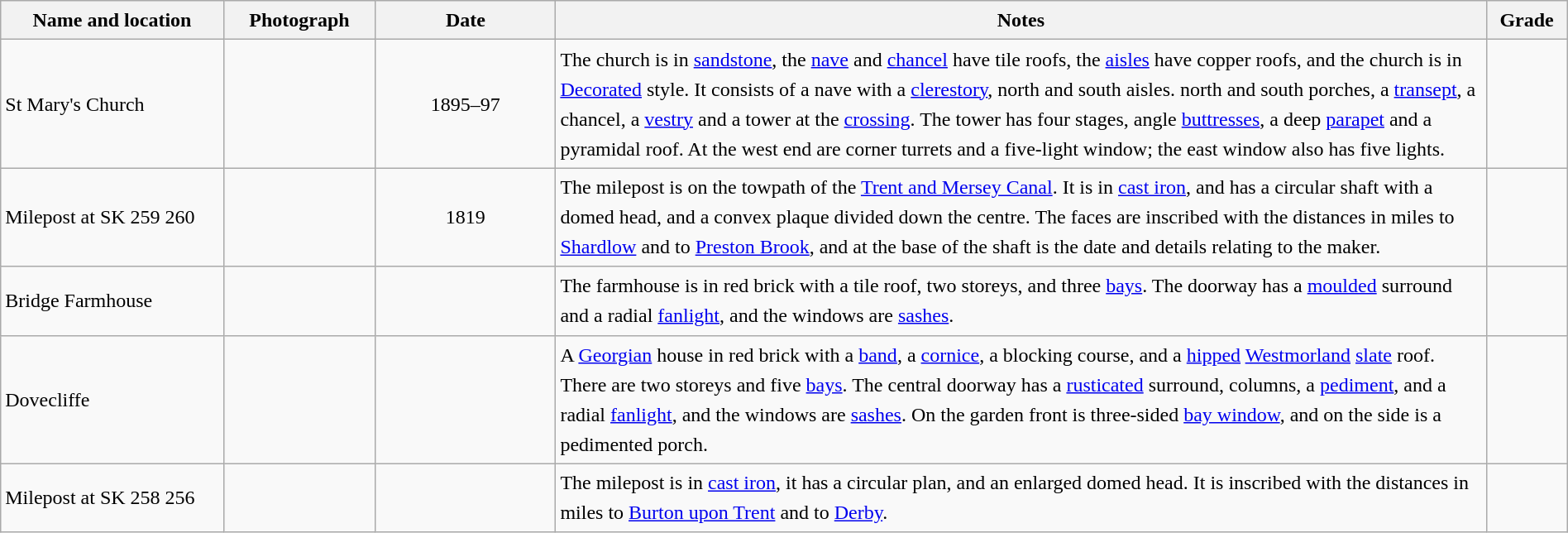<table class="wikitable sortable plainrowheaders" style="width:100%; border:0; text-align:left; line-height:150%;">
<tr>
<th scope="col"  style="width:150px">Name and location</th>
<th scope="col"  style="width:100px" class="unsortable">Photograph</th>
<th scope="col"  style="width:120px">Date</th>
<th scope="col"  style="width:650px" class="unsortable">Notes</th>
<th scope="col"  style="width:50px">Grade</th>
</tr>
<tr>
<td>St Mary's Church<br><small></small></td>
<td></td>
<td align="center">1895–97</td>
<td>The church is in <a href='#'>sandstone</a>, the <a href='#'>nave</a> and <a href='#'>chancel</a> have tile roofs, the <a href='#'>aisles</a> have copper roofs, and the church is in <a href='#'>Decorated</a> style.  It consists of a nave with a <a href='#'>clerestory</a>, north and south aisles. north and south porches, a <a href='#'>transept</a>, a chancel, a <a href='#'>vestry</a> and a tower at the <a href='#'>crossing</a>.  The tower has four stages, angle <a href='#'>buttresses</a>, a deep <a href='#'>parapet</a> and a pyramidal roof.  At the west end are corner turrets and a five-light window; the east window also has five lights.</td>
<td align="center" ></td>
</tr>
<tr>
<td>Milepost at SK 259 260<br><small></small></td>
<td></td>
<td align="center">1819</td>
<td>The milepost is on the towpath of the <a href='#'>Trent and Mersey Canal</a>.  It is in <a href='#'>cast iron</a>, and has a circular shaft with a domed head, and a convex plaque divided down the centre.  The faces are inscribed with the distances in miles to <a href='#'>Shardlow</a> and to <a href='#'>Preston Brook</a>, and at the base of the shaft is the date and details relating to the maker.</td>
<td align="center" ></td>
</tr>
<tr>
<td>Bridge Farmhouse<br><small></small></td>
<td></td>
<td align="center"></td>
<td>The farmhouse is in red brick with a tile roof, two storeys, and three <a href='#'>bays</a>.  The doorway has a <a href='#'>moulded</a> surround and a radial <a href='#'>fanlight</a>, and the windows are <a href='#'>sashes</a>.</td>
<td align="center" ></td>
</tr>
<tr>
<td>Dovecliffe<br><small></small></td>
<td></td>
<td align="center"></td>
<td>A <a href='#'>Georgian</a> house in red brick with a <a href='#'>band</a>, a <a href='#'>cornice</a>, a blocking course, and a <a href='#'>hipped</a> <a href='#'>Westmorland</a> <a href='#'>slate</a> roof.  There are two storeys and five <a href='#'>bays</a>.  The central doorway has a <a href='#'>rusticated</a> surround, columns, a <a href='#'>pediment</a>, and a radial <a href='#'>fanlight</a>, and the windows are <a href='#'>sashes</a>.  On the garden front is three-sided <a href='#'>bay window</a>, and on the side is a pedimented porch.</td>
<td align="center" ></td>
</tr>
<tr>
<td>Milepost at SK 258 256<br><small></small></td>
<td></td>
<td align="center"></td>
<td>The milepost is in <a href='#'>cast iron</a>, it has a circular plan, and an enlarged domed head.  It is inscribed with the distances in miles to <a href='#'>Burton upon Trent</a> and to <a href='#'>Derby</a>.</td>
<td align="center" ></td>
</tr>
<tr>
</tr>
</table>
